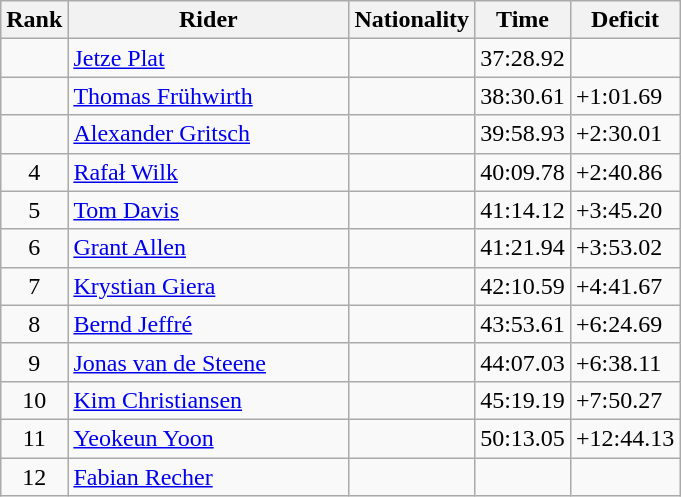<table class="wikitable sortable" style="text-align:left">
<tr>
<th width=20>Rank</th>
<th width=180>Rider</th>
<th>Nationality</th>
<th>Time</th>
<th>Deficit</th>
</tr>
<tr>
<td align=center></td>
<td><a href='#'>Jetze Plat</a></td>
<td></td>
<td>37:28.92</td>
<td></td>
</tr>
<tr>
<td align=center></td>
<td><a href='#'>Thomas Frühwirth</a></td>
<td></td>
<td>38:30.61</td>
<td>+1:01.69</td>
</tr>
<tr>
<td align=center></td>
<td><a href='#'>Alexander Gritsch</a></td>
<td></td>
<td>39:58.93</td>
<td>+2:30.01</td>
</tr>
<tr>
<td align=center>4</td>
<td><a href='#'>Rafał Wilk</a></td>
<td></td>
<td>40:09.78</td>
<td>+2:40.86</td>
</tr>
<tr>
<td align=center>5</td>
<td><a href='#'>Tom Davis</a></td>
<td></td>
<td>41:14.12</td>
<td>+3:45.20</td>
</tr>
<tr>
<td align=center>6</td>
<td><a href='#'>Grant Allen</a></td>
<td></td>
<td>41:21.94</td>
<td>+3:53.02</td>
</tr>
<tr>
<td align=center>7</td>
<td><a href='#'>Krystian Giera</a></td>
<td></td>
<td>42:10.59</td>
<td>+4:41.67</td>
</tr>
<tr>
<td align=center>8</td>
<td><a href='#'>Bernd Jeffré</a></td>
<td></td>
<td>43:53.61</td>
<td>+6:24.69</td>
</tr>
<tr>
<td align=center>9</td>
<td><a href='#'>Jonas van de Steene</a></td>
<td></td>
<td>44:07.03</td>
<td>+6:38.11</td>
</tr>
<tr>
<td align=center>10</td>
<td><a href='#'>Kim Christiansen</a></td>
<td></td>
<td>45:19.19</td>
<td>+7:50.27</td>
</tr>
<tr>
<td align=center>11</td>
<td><a href='#'>Yeokeun Yoon</a></td>
<td></td>
<td>50:13.05</td>
<td>+12:44.13</td>
</tr>
<tr>
<td align=center>12</td>
<td><a href='#'>Fabian Recher</a></td>
<td></td>
<td></td>
<td></td>
</tr>
</table>
